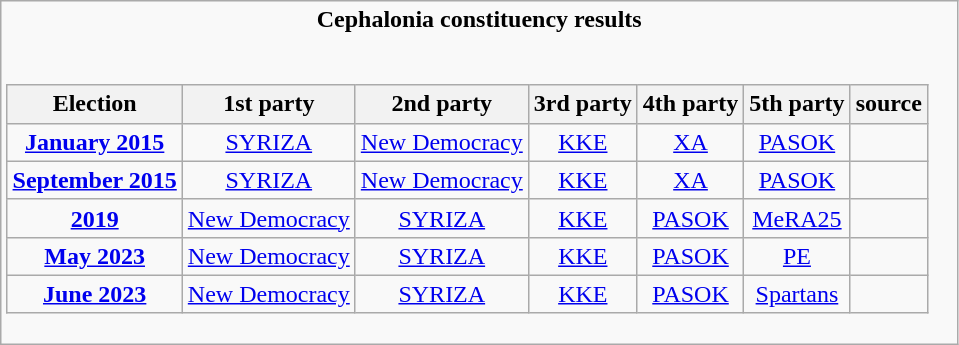<table class=wikitable>
<tr>
<td align="center"><strong>Cephalonia constituency results</strong><br><br><table class=wikitable style="text-align:center">
<tr>
<th>Election</th>
<th>1st party</th>
<th>2nd party</th>
<th>3rd party</th>
<th>4th party</th>
<th>5th party</th>
<th>source</th>
</tr>
<tr>
<td><strong><a href='#'>January 2015</a></strong></td>
<td><a href='#'>SYRIZA</a><br></td>
<td><a href='#'>New Democracy</a><br></td>
<td><a href='#'>KKE</a><br></td>
<td><a href='#'>XA</a><br></td>
<td><a href='#'>PASOK</a><br></td>
<td></td>
</tr>
<tr>
<td><strong><a href='#'>September 2015</a></strong></td>
<td><a href='#'>SYRIZA</a><br></td>
<td><a href='#'>New Democracy</a><br></td>
<td><a href='#'>KKE</a><br></td>
<td><a href='#'>XA</a><br></td>
<td><a href='#'>PASOK</a><br></td>
<td></td>
</tr>
<tr>
<td><strong><a href='#'>2019</a></strong></td>
<td><a href='#'>New Democracy</a><br></td>
<td><a href='#'>SYRIZA</a><br></td>
<td><a href='#'>KKE</a><br></td>
<td><a href='#'>PASOK</a><br></td>
<td><a href='#'>MeRA25</a><br></td>
<td></td>
</tr>
<tr>
<td><strong><a href='#'>May 2023</a></strong></td>
<td><a href='#'>New Democracy</a><br></td>
<td><a href='#'>SYRIZA</a><br></td>
<td><a href='#'>KKE</a><br></td>
<td><a href='#'>PASOK</a><br></td>
<td><a href='#'>PE</a><br></td>
<td></td>
</tr>
<tr>
<td><strong><a href='#'>June 2023</a></strong></td>
<td><a href='#'>New Democracy</a><br></td>
<td><a href='#'>SYRIZA</a><br></td>
<td><a href='#'>KKE</a><br></td>
<td><a href='#'>PASOK</a><br></td>
<td><a href='#'>Spartans</a><br></td>
<td></td>
</tr>
</table>
</td>
</tr>
</table>
